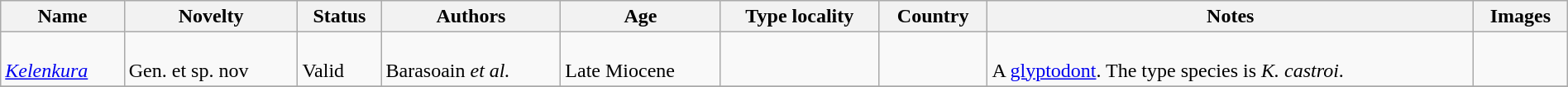<table class="wikitable sortable" align="center" width="100%">
<tr>
<th>Name</th>
<th>Novelty</th>
<th>Status</th>
<th>Authors</th>
<th>Age</th>
<th>Type locality</th>
<th>Country</th>
<th>Notes</th>
<th>Images</th>
</tr>
<tr>
<td><br><em><a href='#'>Kelenkura</a></em></td>
<td><br>Gen. et sp. nov</td>
<td><br>Valid</td>
<td><br>Barasoain <em>et al.</em></td>
<td><br>Late Miocene</td>
<td></td>
<td><br></td>
<td><br>A <a href='#'>glyptodont</a>. The type species is <em>K. castroi</em>.</td>
<td></td>
</tr>
<tr>
</tr>
</table>
